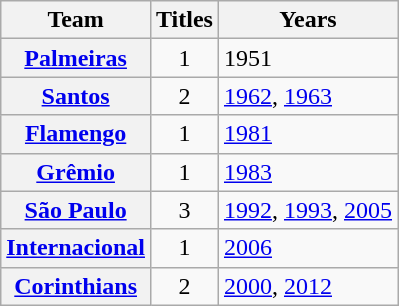<table class="wikitable plainrowheaders">
<tr>
<th scope="col">Team</th>
<th scope="col">Titles</th>
<th scope="col">Years</th>
</tr>
<tr>
<th scope="row"> <a href='#'><strong>Palmeiras</strong></a></th>
<td style="text-align:center;">1</td>
<td>1951</td>
</tr>
<tr>
<th scope="row"> <a href='#'>Santos</a></th>
<td style="text-align:center;">2</td>
<td><a href='#'>1962</a>, <a href='#'>1963</a></td>
</tr>
<tr>
<th scope="row"> <a href='#'>Flamengo</a></th>
<td style="text-align:center;">1</td>
<td><a href='#'>1981</a></td>
</tr>
<tr>
<th scope="row"> <a href='#'>Grêmio</a></th>
<td style="text-align:center;">1</td>
<td><a href='#'>1983</a></td>
</tr>
<tr>
<th scope="row"> <a href='#'>São Paulo</a></th>
<td style="text-align:center;">3</td>
<td><a href='#'>1992</a>, <a href='#'>1993</a>, <a href='#'>2005</a></td>
</tr>
<tr>
<th scope="row"> <a href='#'>Internacional</a></th>
<td style="text-align:center;">1</td>
<td><a href='#'>2006</a></td>
</tr>
<tr>
<th scope="row"> <a href='#'>Corinthians</a></th>
<td style="text-align:center;">2</td>
<td><a href='#'>2000</a>, <a href='#'>2012</a></td>
</tr>
</table>
